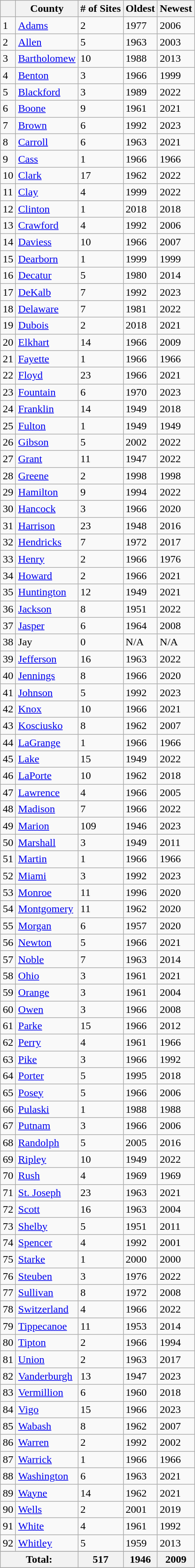<table class="wikitable sortable">
<tr>
<th></th>
<th><strong>County</strong></th>
<th><strong># of Sites</strong></th>
<th><strong>Oldest</strong></th>
<th><strong>Newest</strong></th>
</tr>
<tr ->
<td>1</td>
<td><a href='#'>Adams</a></td>
<td>2</td>
<td>1977</td>
<td>2006</td>
</tr>
<tr ->
<td>2</td>
<td><a href='#'>Allen</a></td>
<td>5</td>
<td>1963</td>
<td>2003</td>
</tr>
<tr ->
<td>3</td>
<td><a href='#'>Bartholomew</a></td>
<td>10</td>
<td>1988</td>
<td>2013</td>
</tr>
<tr ->
<td>4</td>
<td><a href='#'>Benton</a></td>
<td>3</td>
<td>1966</td>
<td>1999</td>
</tr>
<tr ->
<td>5</td>
<td><a href='#'>Blackford</a></td>
<td>3</td>
<td>1989</td>
<td>2022</td>
</tr>
<tr ->
<td>6</td>
<td><a href='#'>Boone</a></td>
<td>9</td>
<td>1961</td>
<td>2021</td>
</tr>
<tr ->
<td>7</td>
<td><a href='#'>Brown</a></td>
<td>6</td>
<td>1992</td>
<td>2023</td>
</tr>
<tr ->
<td>8</td>
<td><a href='#'>Carroll</a></td>
<td>6</td>
<td>1963</td>
<td>2021</td>
</tr>
<tr ->
<td>9</td>
<td><a href='#'>Cass</a></td>
<td>1</td>
<td>1966</td>
<td>1966</td>
</tr>
<tr ->
<td>10</td>
<td><a href='#'>Clark</a></td>
<td>17</td>
<td>1962</td>
<td>2022</td>
</tr>
<tr ->
<td>11</td>
<td><a href='#'>Clay</a></td>
<td>4</td>
<td>1999</td>
<td>2022</td>
</tr>
<tr ->
<td>12</td>
<td><a href='#'>Clinton</a></td>
<td>1</td>
<td>2018</td>
<td>2018</td>
</tr>
<tr ->
<td>13</td>
<td><a href='#'>Crawford</a></td>
<td>4</td>
<td>1992</td>
<td>2006</td>
</tr>
<tr ->
<td>14</td>
<td><a href='#'>Daviess</a></td>
<td>10</td>
<td>1966</td>
<td>2007</td>
</tr>
<tr ->
<td>15</td>
<td><a href='#'>Dearborn</a></td>
<td>1</td>
<td>1999</td>
<td>1999</td>
</tr>
<tr ->
<td>16</td>
<td><a href='#'>Decatur</a></td>
<td>5</td>
<td>1980</td>
<td>2014</td>
</tr>
<tr ->
<td>17</td>
<td><a href='#'>DeKalb</a></td>
<td>7</td>
<td>1992</td>
<td>2023</td>
</tr>
<tr ->
<td>18</td>
<td><a href='#'>Delaware</a></td>
<td>7</td>
<td>1981</td>
<td>2022</td>
</tr>
<tr ->
<td>19</td>
<td><a href='#'>Dubois</a></td>
<td>2</td>
<td>2018</td>
<td>2021</td>
</tr>
<tr ->
<td>20</td>
<td><a href='#'>Elkhart</a></td>
<td>14</td>
<td>1966</td>
<td>2009</td>
</tr>
<tr ->
<td>21</td>
<td><a href='#'>Fayette</a></td>
<td>1</td>
<td>1966</td>
<td>1966</td>
</tr>
<tr ->
<td>22</td>
<td><a href='#'>Floyd</a></td>
<td>23</td>
<td>1966</td>
<td>2021</td>
</tr>
<tr ->
<td>23</td>
<td><a href='#'>Fountain</a></td>
<td>6</td>
<td>1970</td>
<td>2023</td>
</tr>
<tr ->
<td>24</td>
<td><a href='#'>Franklin</a></td>
<td>14</td>
<td>1949</td>
<td>2018</td>
</tr>
<tr ->
<td>25</td>
<td><a href='#'>Fulton</a></td>
<td>1</td>
<td>1949</td>
<td>1949</td>
</tr>
<tr ->
<td>26</td>
<td><a href='#'>Gibson</a></td>
<td>5</td>
<td>2002</td>
<td>2022</td>
</tr>
<tr ->
<td>27</td>
<td><a href='#'>Grant</a></td>
<td>11</td>
<td>1947</td>
<td>2022</td>
</tr>
<tr ->
<td>28</td>
<td><a href='#'>Greene</a></td>
<td>2</td>
<td>1998</td>
<td>1998</td>
</tr>
<tr ->
<td>29</td>
<td><a href='#'>Hamilton</a></td>
<td>9</td>
<td>1994</td>
<td>2022</td>
</tr>
<tr ->
<td>30</td>
<td><a href='#'>Hancock</a></td>
<td>3</td>
<td>1966</td>
<td>2020</td>
</tr>
<tr ->
<td>31</td>
<td><a href='#'>Harrison</a></td>
<td>23</td>
<td>1948</td>
<td>2016</td>
</tr>
<tr ->
<td>32</td>
<td><a href='#'>Hendricks</a></td>
<td>7</td>
<td>1972</td>
<td>2017</td>
</tr>
<tr ->
<td>33</td>
<td><a href='#'>Henry</a></td>
<td>2</td>
<td>1966</td>
<td>1976</td>
</tr>
<tr ->
<td>34</td>
<td><a href='#'>Howard</a></td>
<td>2</td>
<td>1966</td>
<td>2021</td>
</tr>
<tr ->
<td>35</td>
<td><a href='#'>Huntington</a></td>
<td>12</td>
<td>1949</td>
<td>2021</td>
</tr>
<tr ->
<td>36</td>
<td><a href='#'>Jackson</a></td>
<td>8</td>
<td>1951</td>
<td>2022</td>
</tr>
<tr ->
<td>37</td>
<td><a href='#'>Jasper</a></td>
<td>6</td>
<td>1964</td>
<td>2008</td>
</tr>
<tr ->
<td>38</td>
<td>Jay</td>
<td>0</td>
<td>N/A</td>
<td>N/A</td>
</tr>
<tr ->
<td>39</td>
<td><a href='#'>Jefferson</a></td>
<td>16</td>
<td>1963</td>
<td>2022</td>
</tr>
<tr ->
<td>40</td>
<td><a href='#'>Jennings</a></td>
<td>8</td>
<td>1966</td>
<td>2020</td>
</tr>
<tr ->
<td>41</td>
<td><a href='#'>Johnson</a></td>
<td>5</td>
<td>1992</td>
<td>2023</td>
</tr>
<tr ->
<td>42</td>
<td><a href='#'>Knox</a></td>
<td>10</td>
<td>1966</td>
<td>2021</td>
</tr>
<tr ->
<td>43</td>
<td><a href='#'>Kosciusko</a></td>
<td>8</td>
<td>1962</td>
<td>2007</td>
</tr>
<tr ->
<td>44</td>
<td><a href='#'>LaGrange</a></td>
<td>1</td>
<td>1966</td>
<td>1966</td>
</tr>
<tr ->
<td>45</td>
<td><a href='#'>Lake</a></td>
<td>15</td>
<td>1949</td>
<td>2022</td>
</tr>
<tr ->
<td>46</td>
<td><a href='#'>LaPorte</a></td>
<td>10</td>
<td>1962</td>
<td>2018</td>
</tr>
<tr ->
<td>47</td>
<td><a href='#'>Lawrence</a></td>
<td>4</td>
<td>1966</td>
<td>2005</td>
</tr>
<tr ->
<td>48</td>
<td><a href='#'>Madison</a></td>
<td>7</td>
<td>1966</td>
<td>2022</td>
</tr>
<tr ->
<td>49</td>
<td><a href='#'>Marion</a></td>
<td>109</td>
<td>1946</td>
<td>2023</td>
</tr>
<tr ->
<td>50</td>
<td><a href='#'>Marshall</a></td>
<td>3</td>
<td>1949</td>
<td>2011</td>
</tr>
<tr ->
<td>51</td>
<td><a href='#'>Martin</a></td>
<td>1</td>
<td>1966</td>
<td>1966</td>
</tr>
<tr ->
<td>52</td>
<td><a href='#'>Miami</a></td>
<td>3</td>
<td>1992</td>
<td>2023</td>
</tr>
<tr ->
<td>53</td>
<td><a href='#'>Monroe</a></td>
<td>11</td>
<td>1996</td>
<td>2020</td>
</tr>
<tr ->
<td>54</td>
<td><a href='#'>Montgomery</a></td>
<td>11</td>
<td>1962</td>
<td>2020</td>
</tr>
<tr ->
<td>55</td>
<td><a href='#'>Morgan</a></td>
<td>6</td>
<td>1957</td>
<td>2020</td>
</tr>
<tr ->
<td>56</td>
<td><a href='#'>Newton</a></td>
<td>5</td>
<td>1966</td>
<td>2021</td>
</tr>
<tr ->
<td>57</td>
<td><a href='#'>Noble</a></td>
<td>7</td>
<td>1963</td>
<td>2014</td>
</tr>
<tr ->
<td>58</td>
<td><a href='#'>Ohio</a></td>
<td>3</td>
<td>1961</td>
<td>2021</td>
</tr>
<tr ->
<td>59</td>
<td><a href='#'>Orange</a></td>
<td>3</td>
<td>1961</td>
<td>2004</td>
</tr>
<tr ->
<td>60</td>
<td><a href='#'>Owen</a></td>
<td>3</td>
<td>1966</td>
<td>2008</td>
</tr>
<tr ->
<td>61</td>
<td><a href='#'>Parke</a></td>
<td>15</td>
<td>1966</td>
<td>2012</td>
</tr>
<tr ->
<td>62</td>
<td><a href='#'>Perry</a></td>
<td>4</td>
<td>1961</td>
<td>1966</td>
</tr>
<tr ->
<td>63</td>
<td><a href='#'>Pike</a></td>
<td>3</td>
<td>1966</td>
<td>1992</td>
</tr>
<tr ->
<td>64</td>
<td><a href='#'>Porter</a></td>
<td>5</td>
<td>1995</td>
<td>2018</td>
</tr>
<tr ->
<td>65</td>
<td><a href='#'>Posey</a></td>
<td>5</td>
<td>1966</td>
<td>2006</td>
</tr>
<tr ->
<td>66</td>
<td><a href='#'>Pulaski</a></td>
<td>1</td>
<td>1988</td>
<td>1988</td>
</tr>
<tr ->
<td>67</td>
<td><a href='#'>Putnam</a></td>
<td>3</td>
<td>1966</td>
<td>2006</td>
</tr>
<tr ->
<td>68</td>
<td><a href='#'>Randolph</a></td>
<td>5</td>
<td>2005</td>
<td>2016</td>
</tr>
<tr ->
<td>69</td>
<td><a href='#'>Ripley</a></td>
<td>10</td>
<td>1949</td>
<td>2022</td>
</tr>
<tr ->
<td>70</td>
<td><a href='#'>Rush</a></td>
<td>4</td>
<td>1969</td>
<td>1969</td>
</tr>
<tr ->
<td>71</td>
<td><a href='#'>St. Joseph</a></td>
<td>23</td>
<td>1963</td>
<td>2021</td>
</tr>
<tr ->
<td>72</td>
<td><a href='#'>Scott</a></td>
<td>16</td>
<td>1963</td>
<td>2004</td>
</tr>
<tr ->
<td>73</td>
<td><a href='#'>Shelby</a></td>
<td>5</td>
<td>1951</td>
<td>2011</td>
</tr>
<tr ->
<td>74</td>
<td><a href='#'>Spencer</a></td>
<td>4</td>
<td>1992</td>
<td>2001</td>
</tr>
<tr ->
<td>75</td>
<td><a href='#'>Starke</a></td>
<td>1</td>
<td>2000</td>
<td>2000</td>
</tr>
<tr ->
<td>76</td>
<td><a href='#'>Steuben</a></td>
<td>3</td>
<td>1976</td>
<td>2022</td>
</tr>
<tr ->
<td>77</td>
<td><a href='#'>Sullivan</a></td>
<td>8</td>
<td>1972</td>
<td>2008</td>
</tr>
<tr ->
<td>78</td>
<td><a href='#'>Switzerland</a></td>
<td>4</td>
<td>1966</td>
<td>2022</td>
</tr>
<tr ->
<td>79</td>
<td><a href='#'>Tippecanoe</a></td>
<td>11</td>
<td>1953</td>
<td>2014</td>
</tr>
<tr ->
<td>80</td>
<td><a href='#'>Tipton</a></td>
<td>2</td>
<td>1966</td>
<td>1994</td>
</tr>
<tr ->
<td>81</td>
<td><a href='#'>Union</a></td>
<td>2</td>
<td>1963</td>
<td>2017</td>
</tr>
<tr ->
<td>82</td>
<td><a href='#'>Vanderburgh</a></td>
<td>13</td>
<td>1947</td>
<td>2023</td>
</tr>
<tr ->
<td>83</td>
<td><a href='#'>Vermillion</a></td>
<td>6</td>
<td>1960</td>
<td>2018</td>
</tr>
<tr ->
<td>84</td>
<td><a href='#'>Vigo</a></td>
<td>15</td>
<td>1966</td>
<td>2023</td>
</tr>
<tr ->
<td>85</td>
<td><a href='#'>Wabash</a></td>
<td>8</td>
<td>1962</td>
<td>2007</td>
</tr>
<tr ->
<td>86</td>
<td><a href='#'>Warren</a></td>
<td>2</td>
<td>1992</td>
<td>2002</td>
</tr>
<tr ->
<td>87</td>
<td><a href='#'>Warrick</a></td>
<td>1</td>
<td>1966</td>
<td>1966</td>
</tr>
<tr ->
<td>88</td>
<td><a href='#'>Washington</a></td>
<td>6</td>
<td>1963</td>
<td>2021</td>
</tr>
<tr ->
<td>89</td>
<td><a href='#'>Wayne</a></td>
<td>14</td>
<td>1962</td>
<td>2021</td>
</tr>
<tr ->
<td>90</td>
<td><a href='#'>Wells</a></td>
<td>2</td>
<td>2001</td>
<td>2019</td>
</tr>
<tr ->
<td>91</td>
<td><a href='#'>White</a></td>
<td>4</td>
<td>1961</td>
<td>1992</td>
</tr>
<tr ->
<td>92</td>
<td><a href='#'>Whitley</a></td>
<td>5</td>
<td>1959</td>
<td>2013</td>
</tr>
<tr ->
</tr>
<tr class="sortbottom">
<th colspan="2">Total:</th>
<th>517</th>
<th>1946</th>
<th>2009</th>
</tr>
<tr ->
</tr>
</table>
